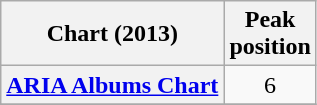<table class="wikitable sortable plainrowheaders">
<tr>
<th scope="col">Chart (2013)</th>
<th scope="col">Peak<br>position</th>
</tr>
<tr>
<th scope="row"><a href='#'>ARIA Albums Chart</a></th>
<td style="text-align:center;">6</td>
</tr>
<tr>
</tr>
</table>
